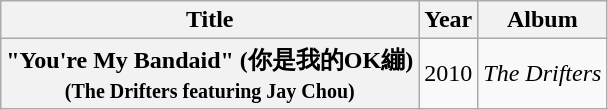<table class="wikitable plainrowheaders" style="text-align:center;">
<tr>
<th rowspan="1" scope="col">Title</th>
<th rowspan="1" scope="col">Year</th>
<th rowspan="1" scope="col">Album</th>
</tr>
<tr>
<th scope="row">"You're My Bandaid" (你是我的OK繃)<br><small>(The Drifters featuring Jay Chou)</small></th>
<td>2010</td>
<td><em>The Drifters</em></td>
</tr>
</table>
